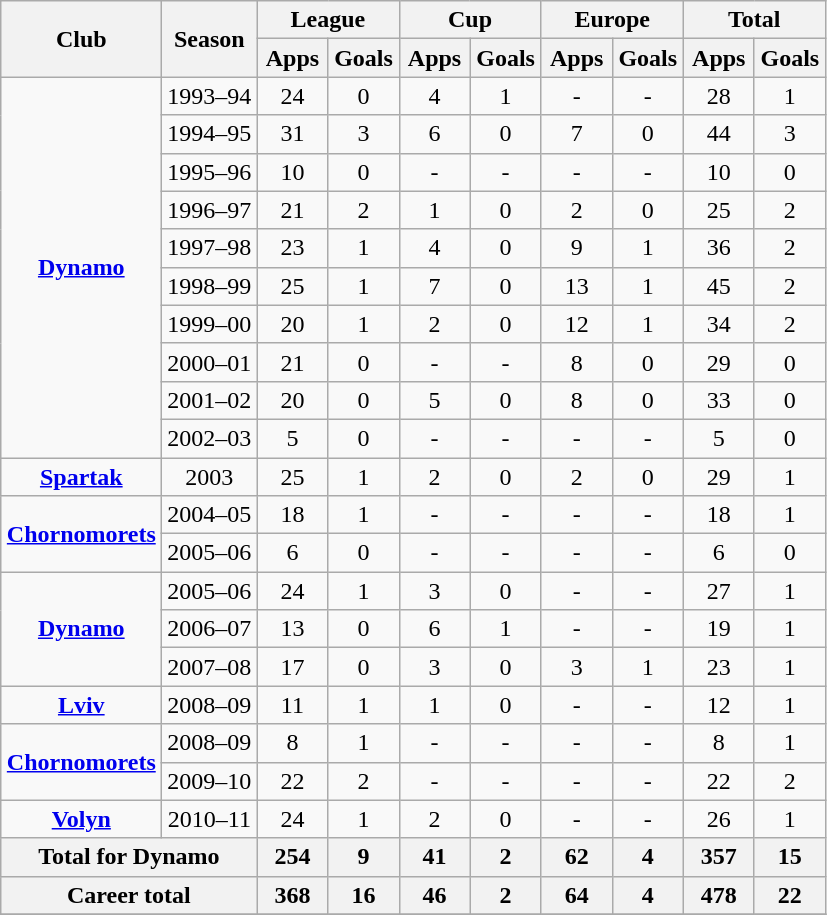<table class="wikitable" style="font-size:100%; text-align: center;">
<tr>
<th rowspan="2" width="100">Club</th>
<th rowspan="2">Season</th>
<th colspan="2">League</th>
<th colspan="2">Cup</th>
<th colspan="2">Europe</th>
<th colspan="2">Total</th>
</tr>
<tr>
<th width="40">Apps</th>
<th width="40">Goals</th>
<th width="40">Apps</th>
<th width="40">Goals</th>
<th width="40">Apps</th>
<th width="40">Goals</th>
<th width="40">Apps</th>
<th width="40">Goals</th>
</tr>
<tr>
<td rowspan="10"><strong><a href='#'>Dynamo</a></strong></td>
<td>1993–94</td>
<td>24</td>
<td>0</td>
<td>4</td>
<td>1</td>
<td>-</td>
<td>-</td>
<td>28</td>
<td>1</td>
</tr>
<tr>
<td>1994–95</td>
<td>31</td>
<td>3</td>
<td>6</td>
<td>0</td>
<td>7</td>
<td>0</td>
<td>44</td>
<td>3</td>
</tr>
<tr>
<td>1995–96</td>
<td>10</td>
<td>0</td>
<td>-</td>
<td>-</td>
<td>-</td>
<td>-</td>
<td>10</td>
<td>0</td>
</tr>
<tr>
<td>1996–97</td>
<td>21</td>
<td>2</td>
<td>1</td>
<td>0</td>
<td>2</td>
<td>0</td>
<td>25</td>
<td>2</td>
</tr>
<tr>
<td>1997–98</td>
<td>23</td>
<td>1</td>
<td>4</td>
<td>0</td>
<td>9</td>
<td>1</td>
<td>36</td>
<td>2</td>
</tr>
<tr>
<td>1998–99</td>
<td>25</td>
<td>1</td>
<td>7</td>
<td>0</td>
<td>13</td>
<td>1</td>
<td>45</td>
<td>2</td>
</tr>
<tr>
<td>1999–00</td>
<td>20</td>
<td>1</td>
<td>2</td>
<td>0</td>
<td>12</td>
<td>1</td>
<td>34</td>
<td>2</td>
</tr>
<tr>
<td>2000–01</td>
<td>21</td>
<td>0</td>
<td>-</td>
<td>-</td>
<td>8</td>
<td>0</td>
<td>29</td>
<td>0</td>
</tr>
<tr>
<td>2001–02</td>
<td>20</td>
<td>0</td>
<td>5</td>
<td>0</td>
<td>8</td>
<td>0</td>
<td>33</td>
<td>0</td>
</tr>
<tr>
<td>2002–03</td>
<td>5</td>
<td>0</td>
<td>-</td>
<td>-</td>
<td>-</td>
<td>-</td>
<td>5</td>
<td>0</td>
</tr>
<tr>
<td rowspan="1"><strong><a href='#'>Spartak</a></strong></td>
<td>2003</td>
<td>25</td>
<td>1</td>
<td>2</td>
<td>0</td>
<td>2</td>
<td>0</td>
<td>29</td>
<td>1</td>
</tr>
<tr>
<td rowspan="2"><strong><a href='#'>Chornomorets</a></strong></td>
<td>2004–05</td>
<td>18</td>
<td>1</td>
<td>-</td>
<td>-</td>
<td>-</td>
<td>-</td>
<td>18</td>
<td>1</td>
</tr>
<tr>
<td>2005–06</td>
<td>6</td>
<td>0</td>
<td>-</td>
<td>-</td>
<td>-</td>
<td>-</td>
<td>6</td>
<td>0</td>
</tr>
<tr>
<td rowspan="3"><strong><a href='#'>Dynamo</a></strong></td>
<td>2005–06</td>
<td>24</td>
<td>1</td>
<td>3</td>
<td>0</td>
<td>-</td>
<td>-</td>
<td>27</td>
<td>1</td>
</tr>
<tr>
<td>2006–07</td>
<td>13</td>
<td>0</td>
<td>6</td>
<td>1</td>
<td>-</td>
<td>-</td>
<td>19</td>
<td>1</td>
</tr>
<tr>
<td>2007–08</td>
<td>17</td>
<td>0</td>
<td>3</td>
<td>0</td>
<td>3</td>
<td>1</td>
<td>23</td>
<td>1</td>
</tr>
<tr>
<td rowspan="1"><strong><a href='#'>Lviv</a></strong></td>
<td>2008–09</td>
<td>11</td>
<td>1</td>
<td>1</td>
<td>0</td>
<td>-</td>
<td>-</td>
<td>12</td>
<td>1</td>
</tr>
<tr>
<td rowspan="2"><strong><a href='#'>Chornomorets</a></strong></td>
<td>2008–09</td>
<td>8</td>
<td>1</td>
<td>-</td>
<td>-</td>
<td>-</td>
<td>-</td>
<td>8</td>
<td>1</td>
</tr>
<tr>
<td>2009–10</td>
<td>22</td>
<td>2</td>
<td>-</td>
<td>-</td>
<td>-</td>
<td>-</td>
<td>22</td>
<td>2</td>
</tr>
<tr>
<td rowspan="1"><strong><a href='#'>Volyn</a></strong></td>
<td>2010–11</td>
<td>24</td>
<td>1</td>
<td>2</td>
<td>0</td>
<td>-</td>
<td>-</td>
<td>26</td>
<td>1</td>
</tr>
<tr>
<th colspan="2">Total for Dynamo</th>
<th>254</th>
<th>9</th>
<th>41</th>
<th>2</th>
<th>62</th>
<th>4</th>
<th>357</th>
<th>15</th>
</tr>
<tr>
<th colspan="2">Career total</th>
<th>368</th>
<th>16</th>
<th>46</th>
<th>2</th>
<th>64</th>
<th>4</th>
<th>478</th>
<th>22</th>
</tr>
<tr>
</tr>
</table>
